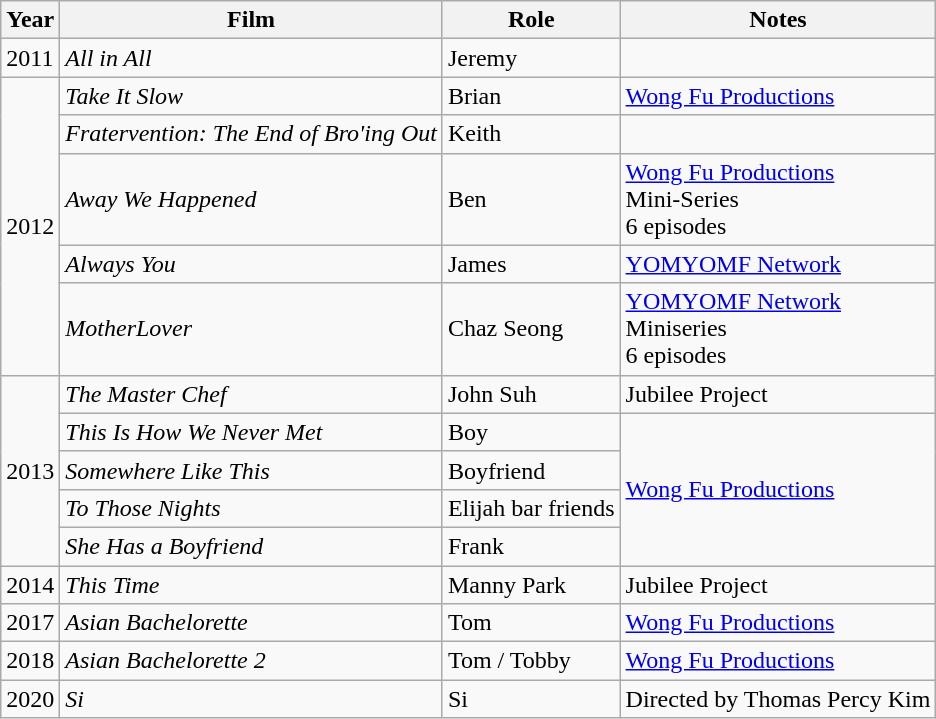<table class="wikitable sortable">
<tr>
<th>Year</th>
<th>Film</th>
<th>Role</th>
<th class="unsortable">Notes</th>
</tr>
<tr>
<td>2011</td>
<td><em>All in All</em></td>
<td>Jeremy</td>
<td></td>
</tr>
<tr>
<td rowspan = '5'>2012</td>
<td><em>Take It Slow</em></td>
<td>Brian</td>
<td><a href='#'>Wong Fu Productions</a></td>
</tr>
<tr>
<td><em>Fratervention: The End of Bro'ing Out</em></td>
<td>Keith</td>
<td></td>
</tr>
<tr>
<td><em>Away We Happened</em></td>
<td>Ben</td>
<td><a href='#'>Wong Fu Productions</a><br>Mini-Series<br>6 episodes</td>
</tr>
<tr>
<td><em>Always You</em></td>
<td>James</td>
<td><a href='#'>YOMYOMF Network</a></td>
</tr>
<tr>
<td><em>MotherLover</em></td>
<td>Chaz Seong</td>
<td><a href='#'>YOMYOMF Network</a><br>Miniseries<br>6 episodes</td>
</tr>
<tr>
<td rowspan = '5'>2013</td>
<td><em>The Master Chef</em></td>
<td>John Suh</td>
<td>Jubilee Project</td>
</tr>
<tr>
<td><em>This Is How We Never Met</em></td>
<td>Boy</td>
<td rowspan = '4'><a href='#'>Wong Fu Productions</a></td>
</tr>
<tr>
<td><em>Somewhere Like This</em></td>
<td>Boyfriend</td>
</tr>
<tr>
<td><em>To Those Nights</em></td>
<td>Elijah bar friends</td>
</tr>
<tr>
<td><em>She Has a Boyfriend</em></td>
<td>Frank</td>
</tr>
<tr>
<td rowspan = '1'>2014</td>
<td><em>This Time</em></td>
<td>Manny Park</td>
<td>Jubilee Project</td>
</tr>
<tr>
<td>2017</td>
<td><em>Asian Bachelorette</em></td>
<td>Tom</td>
<td><a href='#'>Wong Fu Productions</a></td>
</tr>
<tr>
<td>2018</td>
<td><em>Asian Bachelorette 2</em></td>
<td>Tom / Tobby</td>
<td><a href='#'>Wong Fu Productions</a></td>
</tr>
<tr>
<td>2020</td>
<td><em>Si</em></td>
<td>Si</td>
<td>Directed by Thomas Percy Kim</td>
</tr>
</table>
